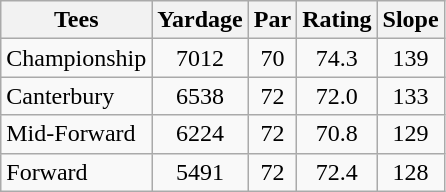<table class="wikitable">
<tr>
<th>Tees</th>
<th>Yardage</th>
<th>Par</th>
<th>Rating</th>
<th>Slope</th>
</tr>
<tr>
<td align=left>Championship</td>
<td align=center>7012</td>
<td align=center>70</td>
<td align=center>74.3</td>
<td align=center>139</td>
</tr>
<tr>
<td align=left>Canterbury</td>
<td align=center>6538</td>
<td align=center>72</td>
<td align=center>72.0</td>
<td align=center>133</td>
</tr>
<tr>
<td align=left>Mid-Forward</td>
<td align=center>6224</td>
<td align=center>72</td>
<td align=center>70.8</td>
<td align=center>129</td>
</tr>
<tr>
<td align=left>Forward</td>
<td align=center>5491</td>
<td align=center>72</td>
<td align=center>72.4</td>
<td align=center>128</td>
</tr>
</table>
